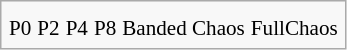<table align="center" style="border: 1px solid #aaaaaa; background: #f8f8f8; padding: 2px; font-size: 88%; margin: 0 0px 0 0px;"|>
<tr>
<td></td>
<td></td>
<td></td>
<td></td>
<td></td>
<td></td>
</tr>
<tr>
<td align=center>P0</td>
<td align=center>P2</td>
<td align=center>P4</td>
<td align=center>P8</td>
<td align=center>Banded Chaos</td>
<td align=center>FullChaos</td>
</tr>
</table>
